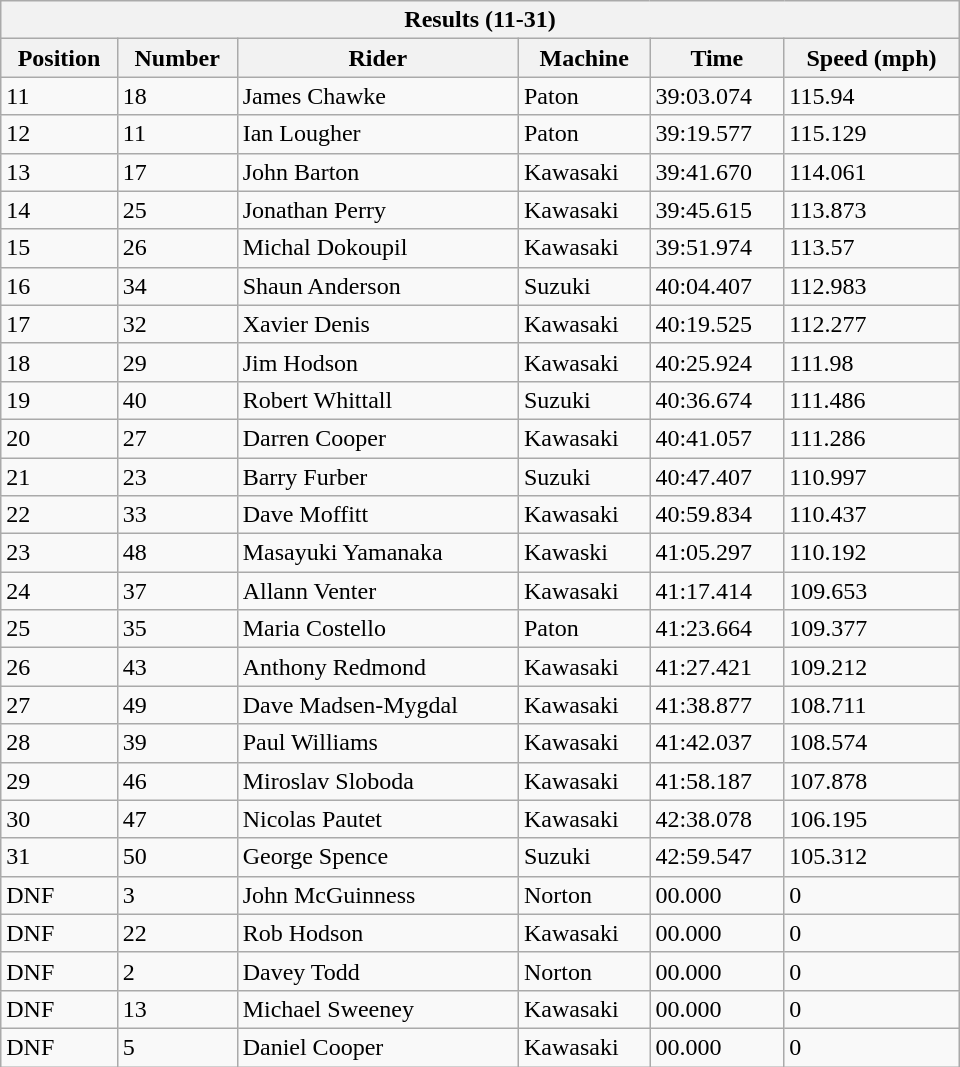<table class="collapsible collapsed wikitable"style="width:40em;margin-top:-1px;">
<tr>
<th scope="col" colspan="6">Results (11-31)</th>
</tr>
<tr>
<th scope="col">Position</th>
<th scope="col">Number</th>
<th scope="col">Rider</th>
<th scope="col">Machine</th>
<th scope="col">Time</th>
<th scope="col">Speed (mph)</th>
</tr>
<tr>
<td>11</td>
<td>18</td>
<td>James Chawke</td>
<td>Paton</td>
<td>39:03.074</td>
<td>115.94</td>
</tr>
<tr>
<td>12</td>
<td>11</td>
<td>Ian Lougher</td>
<td>Paton</td>
<td>39:19.577</td>
<td>115.129</td>
</tr>
<tr>
<td>13</td>
<td>17</td>
<td>John Barton</td>
<td>Kawasaki</td>
<td>39:41.670</td>
<td>114.061</td>
</tr>
<tr>
<td>14</td>
<td>25</td>
<td>Jonathan Perry</td>
<td>Kawasaki</td>
<td>39:45.615</td>
<td>113.873</td>
</tr>
<tr>
<td>15</td>
<td>26</td>
<td>Michal Dokoupil</td>
<td>Kawasaki</td>
<td>39:51.974</td>
<td>113.57</td>
</tr>
<tr>
<td>16</td>
<td>34</td>
<td>Shaun Anderson</td>
<td>Suzuki</td>
<td>40:04.407</td>
<td>112.983</td>
</tr>
<tr>
<td>17</td>
<td>32</td>
<td>Xavier Denis</td>
<td>Kawasaki</td>
<td>40:19.525</td>
<td>112.277</td>
</tr>
<tr>
<td>18</td>
<td>29</td>
<td>Jim Hodson</td>
<td>Kawasaki</td>
<td>40:25.924</td>
<td>111.98</td>
</tr>
<tr>
<td>19</td>
<td>40</td>
<td>Robert Whittall</td>
<td>Suzuki</td>
<td>40:36.674</td>
<td>111.486</td>
</tr>
<tr>
<td>20</td>
<td>27</td>
<td>Darren Cooper</td>
<td>Kawasaki</td>
<td>40:41.057</td>
<td>111.286</td>
</tr>
<tr>
<td>21</td>
<td>23</td>
<td>Barry Furber</td>
<td>Suzuki</td>
<td>40:47.407</td>
<td>110.997</td>
</tr>
<tr>
<td>22</td>
<td>33</td>
<td>Dave Moffitt</td>
<td>Kawasaki</td>
<td>40:59.834</td>
<td>110.437</td>
</tr>
<tr>
<td>23</td>
<td>48</td>
<td>Masayuki Yamanaka</td>
<td>Kawaski</td>
<td>41:05.297</td>
<td>110.192</td>
</tr>
<tr>
<td>24</td>
<td>37</td>
<td>Allann Venter</td>
<td>Kawasaki</td>
<td>41:17.414</td>
<td>109.653</td>
</tr>
<tr>
<td>25</td>
<td>35</td>
<td>Maria Costello</td>
<td>Paton</td>
<td>41:23.664</td>
<td>109.377</td>
</tr>
<tr>
<td>26</td>
<td>43</td>
<td>Anthony Redmond</td>
<td>Kawasaki</td>
<td>41:27.421</td>
<td>109.212</td>
</tr>
<tr>
<td>27</td>
<td>49</td>
<td>Dave Madsen-Mygdal</td>
<td>Kawasaki</td>
<td>41:38.877</td>
<td>108.711</td>
</tr>
<tr>
<td>28</td>
<td>39</td>
<td>Paul Williams</td>
<td>Kawasaki</td>
<td>41:42.037</td>
<td>108.574</td>
</tr>
<tr>
<td>29</td>
<td>46</td>
<td>Miroslav Sloboda</td>
<td>Kawasaki</td>
<td>41:58.187</td>
<td>107.878</td>
</tr>
<tr>
<td>30</td>
<td>47</td>
<td>Nicolas Pautet</td>
<td>Kawasaki</td>
<td>42:38.078</td>
<td>106.195</td>
</tr>
<tr>
<td>31</td>
<td>50</td>
<td>George Spence</td>
<td>Suzuki</td>
<td>42:59.547</td>
<td>105.312</td>
</tr>
<tr>
<td>DNF</td>
<td>3</td>
<td>John McGuinness</td>
<td>Norton</td>
<td>00.000</td>
<td>0</td>
</tr>
<tr>
<td>DNF</td>
<td>22</td>
<td>Rob Hodson</td>
<td>Kawasaki</td>
<td>00.000</td>
<td>0</td>
</tr>
<tr>
<td>DNF</td>
<td>2</td>
<td>Davey Todd</td>
<td>Norton</td>
<td>00.000</td>
<td>0</td>
</tr>
<tr>
<td>DNF</td>
<td>13</td>
<td>Michael Sweeney</td>
<td>Kawasaki</td>
<td>00.000</td>
<td>0</td>
</tr>
<tr>
<td>DNF</td>
<td>5</td>
<td>Daniel Cooper</td>
<td>Kawasaki</td>
<td>00.000</td>
<td>0</td>
</tr>
</table>
